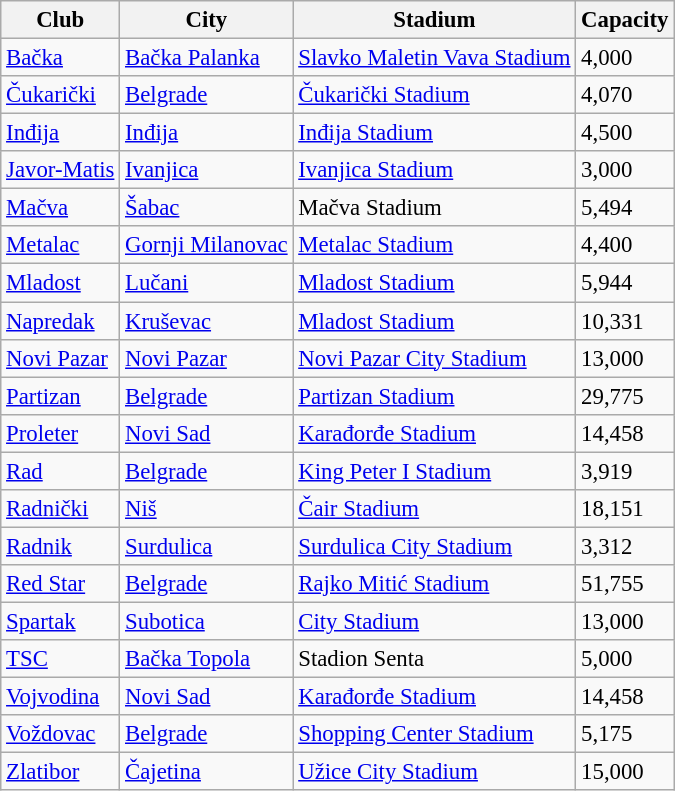<table class="wikitable sortable" style="font-size:95%">
<tr>
<th>Club</th>
<th>City</th>
<th>Stadium</th>
<th>Capacity</th>
</tr>
<tr>
<td><a href='#'>Bačka</a></td>
<td><a href='#'>Bačka Palanka</a></td>
<td><a href='#'>Slavko Maletin Vava Stadium</a></td>
<td>4,000</td>
</tr>
<tr>
<td><a href='#'>Čukarički</a></td>
<td><a href='#'>Belgrade</a></td>
<td><a href='#'>Čukarički Stadium</a></td>
<td>4,070</td>
</tr>
<tr>
<td><a href='#'>Inđija</a></td>
<td><a href='#'>Inđija</a></td>
<td><a href='#'>Inđija Stadium</a></td>
<td>4,500</td>
</tr>
<tr>
<td><a href='#'>Javor-Matis</a></td>
<td><a href='#'>Ivanjica</a></td>
<td><a href='#'>Ivanjica Stadium</a></td>
<td>3,000</td>
</tr>
<tr>
<td><a href='#'>Mačva</a></td>
<td><a href='#'>Šabac</a></td>
<td>Mačva Stadium</td>
<td>5,494</td>
</tr>
<tr>
<td><a href='#'>Metalac</a></td>
<td><a href='#'>Gornji Milanovac</a></td>
<td><a href='#'>Metalac Stadium</a></td>
<td>4,400</td>
</tr>
<tr>
<td><a href='#'>Mladost</a></td>
<td><a href='#'>Lučani</a></td>
<td><a href='#'>Mladost Stadium</a></td>
<td>5,944</td>
</tr>
<tr>
<td><a href='#'>Napredak</a></td>
<td><a href='#'>Kruševac</a></td>
<td><a href='#'>Mladost Stadium</a></td>
<td>10,331</td>
</tr>
<tr>
<td><a href='#'>Novi Pazar</a></td>
<td><a href='#'>Novi Pazar</a></td>
<td><a href='#'>Novi Pazar City Stadium</a></td>
<td>13,000</td>
</tr>
<tr>
<td><a href='#'>Partizan</a></td>
<td><a href='#'>Belgrade</a></td>
<td><a href='#'>Partizan Stadium</a></td>
<td>29,775</td>
</tr>
<tr>
<td><a href='#'>Proleter</a></td>
<td><a href='#'>Novi Sad</a></td>
<td><a href='#'>Karađorđe Stadium</a></td>
<td>14,458</td>
</tr>
<tr>
<td><a href='#'>Rad</a></td>
<td><a href='#'>Belgrade</a></td>
<td><a href='#'>King Peter I Stadium</a></td>
<td>3,919</td>
</tr>
<tr>
<td><a href='#'>Radnički</a></td>
<td><a href='#'>Niš</a></td>
<td><a href='#'>Čair Stadium</a></td>
<td>18,151</td>
</tr>
<tr>
<td><a href='#'>Radnik</a></td>
<td><a href='#'>Surdulica</a></td>
<td><a href='#'>Surdulica City Stadium</a></td>
<td>3,312</td>
</tr>
<tr>
<td><a href='#'>Red Star</a></td>
<td><a href='#'>Belgrade</a></td>
<td><a href='#'>Rajko Mitić Stadium</a></td>
<td>51,755</td>
</tr>
<tr>
<td><a href='#'>Spartak</a></td>
<td><a href='#'>Subotica</a></td>
<td><a href='#'>City Stadium</a></td>
<td>13,000</td>
</tr>
<tr>
<td><a href='#'>TSC</a></td>
<td><a href='#'>Bačka Topola</a></td>
<td>Stadion Senta</td>
<td>5,000</td>
</tr>
<tr>
<td><a href='#'>Vojvodina</a></td>
<td><a href='#'>Novi Sad</a></td>
<td><a href='#'>Karađorđe Stadium</a></td>
<td>14,458</td>
</tr>
<tr>
<td><a href='#'>Voždovac</a></td>
<td><a href='#'>Belgrade</a></td>
<td><a href='#'>Shopping Center Stadium</a></td>
<td>5,175</td>
</tr>
<tr>
<td><a href='#'>Zlatibor</a></td>
<td><a href='#'>Čajetina</a></td>
<td><a href='#'>Užice City Stadium</a></td>
<td>15,000</td>
</tr>
</table>
